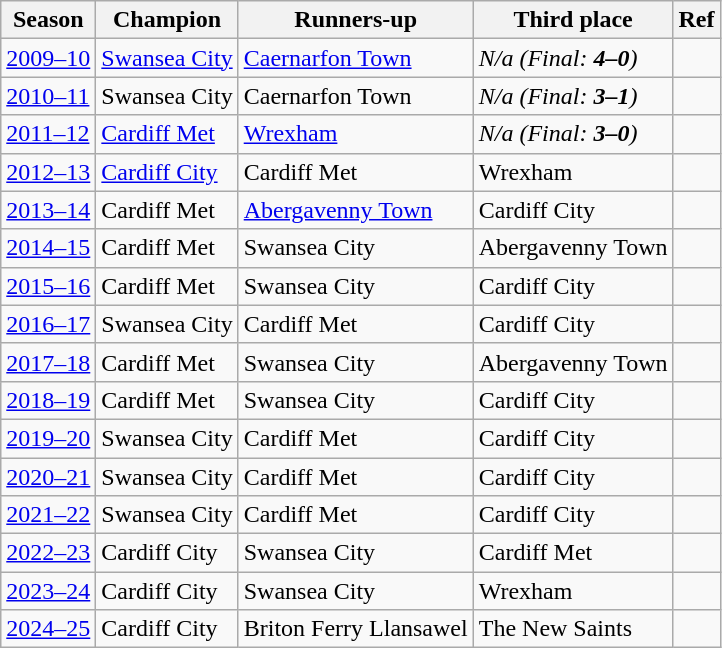<table class="wikitable">
<tr align=center>
<th>Season</th>
<th>Champion</th>
<th>Runners-up</th>
<th>Third place</th>
<th>Ref</th>
</tr>
<tr>
<td><a href='#'>2009–10</a></td>
<td><a href='#'>Swansea City</a></td>
<td><a href='#'>Caernarfon Town</a></td>
<td><em>N/a (Final: <strong>4–0</strong>)</em></td>
<td></td>
</tr>
<tr>
<td><a href='#'>2010–11</a></td>
<td>Swansea City</td>
<td>Caernarfon Town</td>
<td><em>N/a (Final: <strong>3–1</strong>)</em></td>
<td></td>
</tr>
<tr>
<td><a href='#'>2011–12</a></td>
<td><a href='#'>Cardiff Met</a></td>
<td><a href='#'>Wrexham</a></td>
<td><em>N/a (Final: <strong>3–0</strong>)</em></td>
<td></td>
</tr>
<tr>
<td><a href='#'>2012–13</a></td>
<td><a href='#'>Cardiff City</a></td>
<td>Cardiff Met</td>
<td>Wrexham</td>
<td></td>
</tr>
<tr>
<td><a href='#'>2013–14</a></td>
<td>Cardiff Met</td>
<td><a href='#'>Abergavenny Town</a></td>
<td>Cardiff City</td>
<td></td>
</tr>
<tr>
<td><a href='#'>2014–15</a></td>
<td>Cardiff Met</td>
<td>Swansea City</td>
<td>Abergavenny Town</td>
<td></td>
</tr>
<tr>
<td><a href='#'>2015–16</a></td>
<td>Cardiff Met</td>
<td>Swansea City</td>
<td>Cardiff City</td>
<td></td>
</tr>
<tr>
<td><a href='#'>2016–17</a></td>
<td>Swansea City</td>
<td>Cardiff Met</td>
<td>Cardiff City</td>
<td></td>
</tr>
<tr>
<td><a href='#'>2017–18</a></td>
<td>Cardiff Met</td>
<td>Swansea City</td>
<td>Abergavenny Town</td>
<td></td>
</tr>
<tr>
<td><a href='#'>2018–19</a></td>
<td>Cardiff Met</td>
<td>Swansea City</td>
<td>Cardiff City</td>
<td></td>
</tr>
<tr>
<td><a href='#'>2019–20</a></td>
<td>Swansea City</td>
<td>Cardiff Met</td>
<td>Cardiff City</td>
<td></td>
</tr>
<tr>
<td><a href='#'>2020–21</a></td>
<td>Swansea City</td>
<td>Cardiff Met</td>
<td>Cardiff City</td>
<td></td>
</tr>
<tr>
<td><a href='#'>2021–22</a></td>
<td>Swansea City</td>
<td>Cardiff Met</td>
<td>Cardiff City</td>
<td></td>
</tr>
<tr>
<td><a href='#'>2022–23</a></td>
<td>Cardiff City</td>
<td>Swansea City</td>
<td>Cardiff Met</td>
<td></td>
</tr>
<tr>
<td><a href='#'>2023–24</a></td>
<td>Cardiff City</td>
<td>Swansea City</td>
<td>Wrexham</td>
<td></td>
</tr>
<tr>
<td><a href='#'>2024–25</a></td>
<td>Cardiff City</td>
<td>Briton Ferry Llansawel</td>
<td>The New Saints</td>
<td></td>
</tr>
</table>
